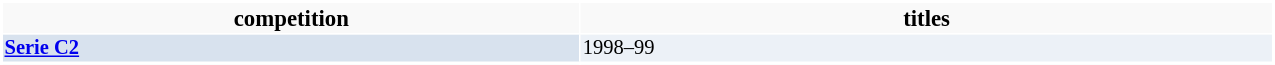<table style="background: #f9f9f9; border: 2px #aaa solid; border-collapse: collapse; border-color: white; color:black; font-size: 95%;" width="850" cellspacing="0" border="1">
<tr>
<th width="250">competition</th>
<th width="300">titles</th>
</tr>
<tr style="font-size: 90%;">
<td bgcolor="#d8e2ee"><strong><a href='#'>Serie C2</a></strong></td>
<td bgcolor="#ecf1f7">1998–99</td>
</tr>
</table>
